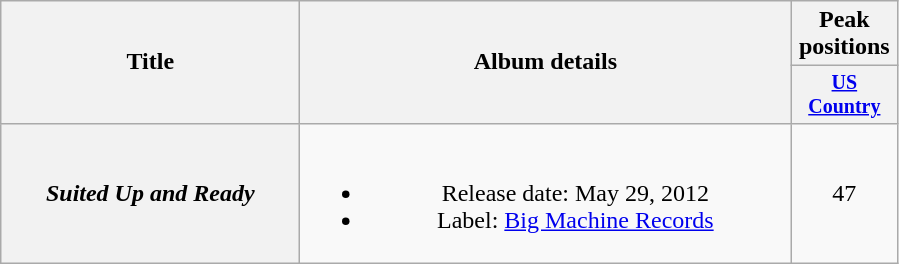<table class="wikitable plainrowheaders" style="text-align:center;">
<tr>
<th rowspan="2" style="width:12em;">Title</th>
<th rowspan="2" style="width:20em;">Album details</th>
<th>Peak positions</th>
</tr>
<tr style="font-size:smaller;">
<th width="65"><a href='#'>US Country</a><br></th>
</tr>
<tr>
<th scope="row"><em>Suited Up and Ready</em></th>
<td><br><ul><li>Release date: May 29, 2012</li><li>Label: <a href='#'>Big Machine Records</a></li></ul></td>
<td>47</td>
</tr>
</table>
